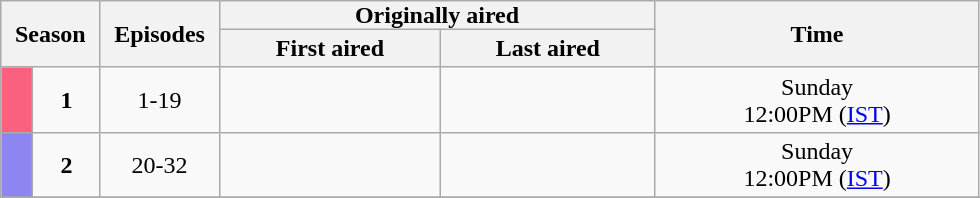<table class="wikitable plainrowheaders" style="text-align:center;">
<tr>
<th style="padding:0 9px;" rowspan="2" colspan="2">Season</th>
<th style="padding:0 9px;" rowspan="2">Episodes</th>
<th style="padding:0 90px;" colspan="2">Originally aired</th>
<th style="padding:0 90px;" rowspan="2">Time</th>
</tr>
<tr>
<th>First aired</th>
<th>Last aired</th>
</tr>
<tr>
<td scope="row" style="background:#FB607F; color:#120;"></td>
<td><strong>1</strong></td>
<td>1-19</td>
<td></td>
<td></td>
<td>Sunday <br> 12:00PM (<a href='#'>IST</a>)</td>
</tr>
<tr>
<td scope="row" style="background:#8d85f2; color:#100;"></td>
<td><strong>2</strong></td>
<td>20-32</td>
<td></td>
<td></td>
<td>Sunday <br> 12:00PM (<a href='#'>IST</a>)</td>
</tr>
<tr>
</tr>
</table>
